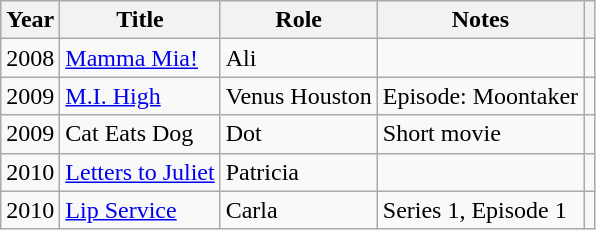<table class="wikitable">
<tr>
<th>Year</th>
<th>Title</th>
<th>Role</th>
<th>Notes</th>
<th></th>
</tr>
<tr>
<td>2008</td>
<td><a href='#'>Mamma Mia!</a></td>
<td>Ali</td>
<td></td>
<td></td>
</tr>
<tr>
<td>2009</td>
<td><a href='#'>M.I. High</a></td>
<td>Venus Houston</td>
<td>Episode: Moontaker</td>
<td></td>
</tr>
<tr>
<td>2009</td>
<td>Cat Eats Dog</td>
<td>Dot</td>
<td>Short movie</td>
<td></td>
</tr>
<tr>
<td>2010</td>
<td><a href='#'>Letters to Juliet</a></td>
<td>Patricia</td>
<td></td>
<td></td>
</tr>
<tr>
<td>2010</td>
<td><a href='#'>Lip Service</a></td>
<td>Carla</td>
<td>Series 1, Episode 1</td>
<td></td>
</tr>
</table>
